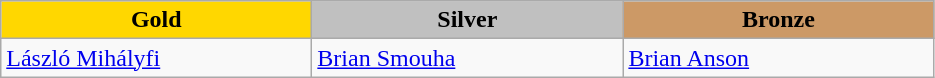<table class="wikitable" style="text-align:left">
<tr align="center">
<td width=200 bgcolor=gold><strong>Gold</strong></td>
<td width=200 bgcolor=silver><strong>Silver</strong></td>
<td width=200 bgcolor=CC9966><strong>Bronze</strong></td>
</tr>
<tr>
<td><a href='#'>László Mihályfi</a><br><em></em></td>
<td><a href='#'>Brian Smouha</a><br><em></em></td>
<td><a href='#'>Brian Anson</a><br><em></em></td>
</tr>
</table>
